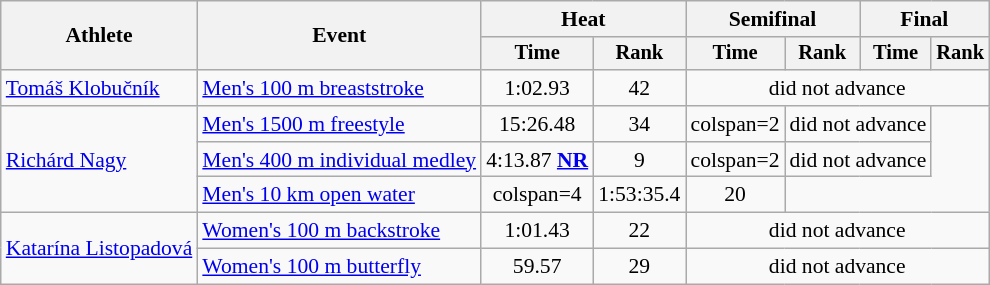<table class=wikitable style="font-size:90%">
<tr>
<th rowspan="2">Athlete</th>
<th rowspan="2">Event</th>
<th colspan="2">Heat</th>
<th colspan="2">Semifinal</th>
<th colspan="2">Final</th>
</tr>
<tr style="font-size:95%">
<th>Time</th>
<th>Rank</th>
<th>Time</th>
<th>Rank</th>
<th>Time</th>
<th>Rank</th>
</tr>
<tr align=center>
<td align=left><a href='#'>Tomáš Klobučník</a></td>
<td align=left><a href='#'>Men's 100 m breaststroke</a></td>
<td>1:02.93</td>
<td>42</td>
<td colspan=4>did not advance</td>
</tr>
<tr align=center>
<td align=left rowspan=3><a href='#'>Richárd Nagy</a></td>
<td align=left><a href='#'>Men's 1500 m freestyle</a></td>
<td>15:26.48</td>
<td>34</td>
<td>colspan=2 </td>
<td colspan=2>did not advance</td>
</tr>
<tr align=center>
<td align=left><a href='#'>Men's 400 m individual medley</a></td>
<td>4:13.87 <strong><a href='#'>NR</a></strong></td>
<td>9</td>
<td>colspan=2 </td>
<td colspan=2>did not advance</td>
</tr>
<tr align=center>
<td align=left><a href='#'>Men's 10 km open water</a></td>
<td>colspan=4 </td>
<td>1:53:35.4</td>
<td>20</td>
</tr>
<tr align=center>
<td align=left rowspan=2><a href='#'>Katarína Listopadová</a></td>
<td align=left><a href='#'>Women's 100 m backstroke</a></td>
<td>1:01.43</td>
<td>22</td>
<td colspan=4>did not advance</td>
</tr>
<tr align=center>
<td align=left><a href='#'>Women's 100 m butterfly</a></td>
<td>59.57</td>
<td>29</td>
<td colspan=4>did not advance</td>
</tr>
</table>
